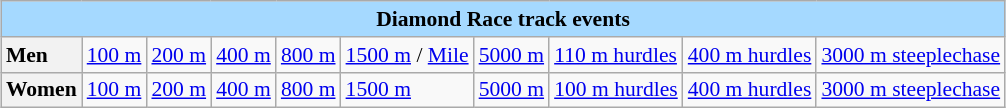<table class=wikitable style="font-size:90%; margin: 1em auto 1em auto">
<tr>
<td colspan="10"  style="background:#a5d9ff; text-align:center;"><strong>Diamond Race track events</strong></td>
</tr>
<tr>
<td style="background:#f2f2f2;"><strong>Men</strong></td>
<td><a href='#'>100 m</a></td>
<td><a href='#'>200 m</a></td>
<td><a href='#'>400 m</a></td>
<td><a href='#'>800 m</a></td>
<td><a href='#'>1500 m</a> / <a href='#'>Mile</a></td>
<td><a href='#'>5000 m</a></td>
<td><a href='#'>110 m hurdles</a></td>
<td><a href='#'>400 m hurdles</a></td>
<td><a href='#'>3000 m steeplechase</a></td>
</tr>
<tr>
<td style="background:#f2f2f2;"><strong>Women</strong></td>
<td><a href='#'>100 m</a></td>
<td><a href='#'>200 m</a></td>
<td><a href='#'>400 m</a></td>
<td><a href='#'>800 m</a></td>
<td><a href='#'>1500 m</a></td>
<td><a href='#'>5000 m</a></td>
<td><a href='#'>100 m hurdles</a></td>
<td><a href='#'>400 m hurdles</a></td>
<td><a href='#'>3000 m steeplechase</a></td>
</tr>
</table>
